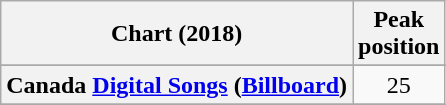<table class="wikitable sortable plainrowheaders" style="text-align:center;">
<tr>
<th>Chart (2018)</th>
<th>Peak <br> position</th>
</tr>
<tr>
</tr>
<tr>
<th scope="row">Canada <a href='#'>Digital Songs</a> (<a href='#'>Billboard</a>)</th>
<td>25</td>
</tr>
<tr>
</tr>
</table>
